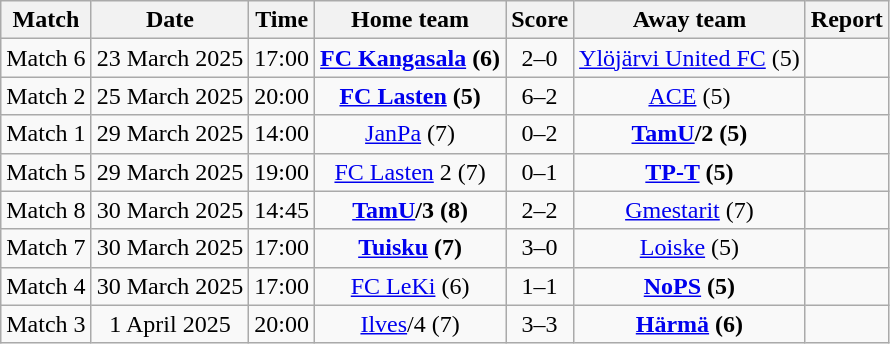<table class="wikitable" style="text-align:center">
<tr>
<th style= width="40px">Match</th>
<th style= width="40px">Date</th>
<th style= width="40px">Time</th>
<th style= width="150px">Home team</th>
<th style= width="60px">Score</th>
<th style= width="150px">Away team</th>
<th style= width="30px">Report</th>
</tr>
<tr>
<td>Match 6</td>
<td>23 March 2025</td>
<td>17:00</td>
<td><strong><a href='#'>FC Kangasala</a> (6)</strong></td>
<td>2–0</td>
<td><a href='#'>Ylöjärvi United FC</a> (5)</td>
<td></td>
</tr>
<tr>
<td>Match 2</td>
<td>25 March 2025</td>
<td>20:00</td>
<td><strong><a href='#'>FC Lasten</a> (5)</strong></td>
<td>6–2</td>
<td><a href='#'>ACE</a> (5)</td>
<td></td>
</tr>
<tr>
<td>Match 1</td>
<td>29 March 2025</td>
<td>14:00</td>
<td><a href='#'>JanPa</a> (7)</td>
<td>0–2</td>
<td><strong><a href='#'>TamU</a>/2 (5)</strong></td>
<td></td>
</tr>
<tr>
<td>Match 5</td>
<td>29 March 2025</td>
<td>19:00</td>
<td><a href='#'>FC Lasten</a> 2 (7)</td>
<td>0–1</td>
<td><strong><a href='#'>TP-T</a> (5)</strong></td>
<td></td>
</tr>
<tr>
<td>Match 8</td>
<td>30 March 2025</td>
<td>14:45</td>
<td><strong><a href='#'>TamU</a>/3 (8)</strong></td>
<td>2–2 </td>
<td><a href='#'>Gmestarit</a> (7)</td>
<td></td>
</tr>
<tr>
<td>Match 7</td>
<td>30 March 2025</td>
<td>17:00</td>
<td><strong><a href='#'>Tuisku</a> (7)</strong></td>
<td>3–0</td>
<td><a href='#'>Loiske</a> (5)</td>
<td></td>
</tr>
<tr>
<td>Match 4</td>
<td>30 March 2025</td>
<td>17:00</td>
<td><a href='#'>FC LeKi</a> (6)</td>
<td>1–1 </td>
<td><strong><a href='#'>NoPS</a> (5)</strong></td>
<td></td>
</tr>
<tr>
<td>Match 3</td>
<td>1 April 2025</td>
<td>20:00</td>
<td><a href='#'>Ilves</a>/4 (7)</td>
<td>3–3 </td>
<td><strong><a href='#'>Härmä</a> (6)</strong></td>
<td></td>
</tr>
</table>
